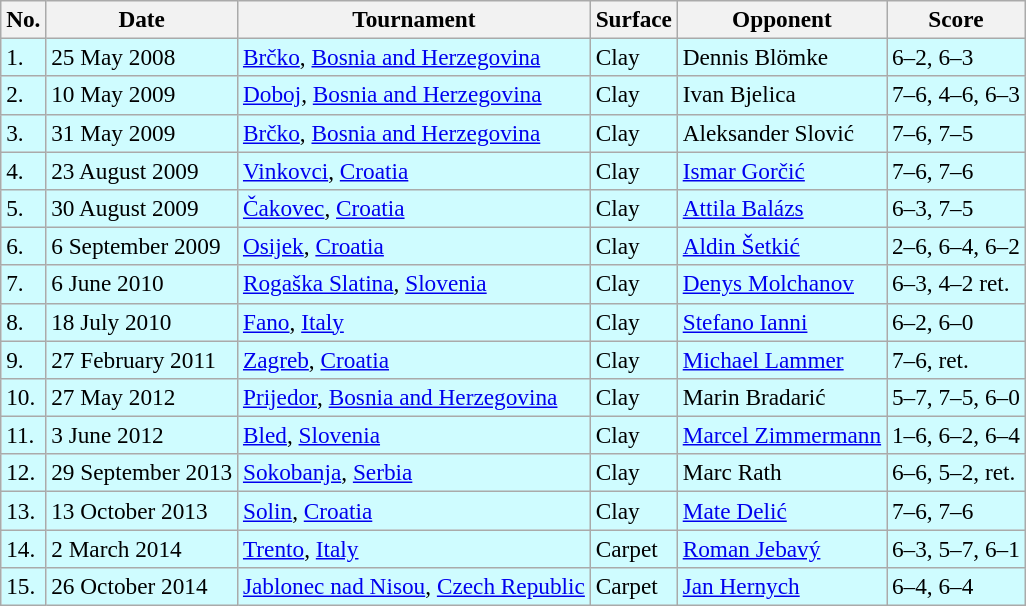<table class=wikitable style=font-size:97%>
<tr>
<th>No.</th>
<th>Date</th>
<th>Tournament</th>
<th>Surface</th>
<th>Opponent</th>
<th>Score</th>
</tr>
<tr style="background:#cffcff;">
<td>1.</td>
<td>25 May 2008</td>
<td><a href='#'>Brčko</a>, <a href='#'>Bosnia and Herzegovina</a></td>
<td>Clay</td>
<td> Dennis Blömke</td>
<td>6–2, 6–3</td>
</tr>
<tr style="background:#cffcff;">
<td>2.</td>
<td>10 May 2009</td>
<td><a href='#'>Doboj</a>, <a href='#'>Bosnia and Herzegovina</a></td>
<td>Clay</td>
<td> Ivan Bjelica</td>
<td>7–6, 4–6, 6–3</td>
</tr>
<tr style="background:#cffcff;">
<td>3.</td>
<td>31 May 2009</td>
<td><a href='#'>Brčko</a>, <a href='#'>Bosnia and Herzegovina</a></td>
<td>Clay</td>
<td> Aleksander Slović</td>
<td>7–6, 7–5</td>
</tr>
<tr style="background:#cffcff;">
<td>4.</td>
<td>23 August 2009</td>
<td><a href='#'>Vinkovci</a>, <a href='#'>Croatia</a></td>
<td>Clay</td>
<td> <a href='#'>Ismar Gorčić</a></td>
<td>7–6, 7–6</td>
</tr>
<tr style="background:#cffcff;">
<td>5.</td>
<td>30 August 2009</td>
<td><a href='#'>Čakovec</a>, <a href='#'>Croatia</a></td>
<td>Clay</td>
<td> <a href='#'>Attila Balázs</a></td>
<td>6–3, 7–5</td>
</tr>
<tr style="background:#cffcff;">
<td>6.</td>
<td>6 September 2009</td>
<td><a href='#'>Osijek</a>, <a href='#'>Croatia</a></td>
<td>Clay</td>
<td> <a href='#'>Aldin Šetkić</a></td>
<td>2–6, 6–4, 6–2</td>
</tr>
<tr style="background:#cffcff;">
<td>7.</td>
<td>6 June 2010</td>
<td><a href='#'>Rogaška Slatina</a>, <a href='#'>Slovenia</a></td>
<td>Clay</td>
<td> <a href='#'>Denys Molchanov</a></td>
<td>6–3, 4–2 ret.</td>
</tr>
<tr style="background:#cffcff;">
<td>8.</td>
<td>18 July 2010</td>
<td><a href='#'>Fano</a>, <a href='#'>Italy</a></td>
<td>Clay</td>
<td> <a href='#'>Stefano Ianni</a></td>
<td>6–2, 6–0</td>
</tr>
<tr style="background:#cffcff;">
<td>9.</td>
<td>27 February 2011</td>
<td><a href='#'>Zagreb</a>, <a href='#'>Croatia</a></td>
<td>Clay</td>
<td> <a href='#'>Michael Lammer</a></td>
<td>7–6, ret.</td>
</tr>
<tr style="background:#cffcff;">
<td>10.</td>
<td>27 May 2012</td>
<td><a href='#'>Prijedor</a>, <a href='#'>Bosnia and Herzegovina</a></td>
<td>Clay</td>
<td> Marin Bradarić</td>
<td>5–7, 7–5, 6–0</td>
</tr>
<tr style="background:#cffcff;">
<td>11.</td>
<td>3 June 2012</td>
<td><a href='#'>Bled</a>, <a href='#'>Slovenia</a></td>
<td>Clay</td>
<td> <a href='#'>Marcel Zimmermann</a></td>
<td>1–6, 6–2, 6–4</td>
</tr>
<tr style="background:#cffcff;">
<td>12.</td>
<td>29 September 2013</td>
<td><a href='#'>Sokobanja</a>, <a href='#'>Serbia</a></td>
<td>Clay</td>
<td> Marc Rath</td>
<td>6–6, 5–2, ret.</td>
</tr>
<tr style="background:#cffcff;">
<td>13.</td>
<td>13 October 2013</td>
<td><a href='#'>Solin</a>, <a href='#'>Croatia</a></td>
<td>Clay</td>
<td> <a href='#'>Mate Delić</a></td>
<td>7–6, 7–6</td>
</tr>
<tr style="background:#cffcff;">
<td>14.</td>
<td>2 March 2014</td>
<td><a href='#'>Trento</a>, <a href='#'>Italy</a></td>
<td>Carpet</td>
<td> <a href='#'>Roman Jebavý</a></td>
<td>6–3, 5–7, 6–1</td>
</tr>
<tr style="background:#cffcff;">
<td>15.</td>
<td>26 October 2014</td>
<td><a href='#'>Jablonec nad Nisou</a>, <a href='#'>Czech Republic</a></td>
<td>Carpet</td>
<td> <a href='#'>Jan Hernych</a></td>
<td>6–4, 6–4</td>
</tr>
</table>
